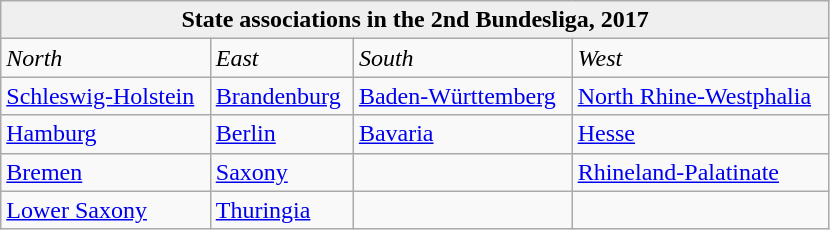<table class="wikitable">
<tr>
<th style="width:95%; background: #EFEFEF;" colspan="4">State associations in the 2nd Bundesliga, 2017</th>
</tr>
<tr>
<td><em>North</em></td>
<td><em>East</em></td>
<td><em>South</em></td>
<td><em>West</em></td>
</tr>
<tr>
<td><a href='#'>Schleswig-Holstein</a></td>
<td><a href='#'>Brandenburg</a></td>
<td><a href='#'>Baden-Württemberg</a></td>
<td><a href='#'>North Rhine-Westphalia</a></td>
</tr>
<tr>
<td><a href='#'>Hamburg</a></td>
<td><a href='#'>Berlin</a></td>
<td><a href='#'>Bavaria</a></td>
<td><a href='#'>Hesse</a></td>
</tr>
<tr>
<td><a href='#'>Bremen</a></td>
<td><a href='#'>Saxony</a></td>
<td></td>
<td><a href='#'>Rhineland-Palatinate</a></td>
</tr>
<tr>
<td><a href='#'>Lower Saxony</a></td>
<td><a href='#'>Thuringia</a></td>
<td></td>
<td></td>
</tr>
</table>
